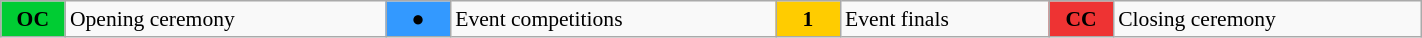<table class="wikitable" style="margin:0.5em auto; font-size:90%;position:relative;width:75%;">
<tr>
<td style="width:2.5em; background:#00cc33; text-align:center"><strong>OC</strong></td>
<td>Opening ceremony</td>
<td style="width:2.5em; background:#3399ff; text-align:center">●</td>
<td>Event competitions</td>
<td style="width:2.5em; background:#ffcc00; text-align:center"><strong>1</strong></td>
<td>Event finals</td>
<td style="width:2.5em; background:#ee3333; text-align:center"><strong>CC</strong></td>
<td>Closing ceremony</td>
</tr>
</table>
